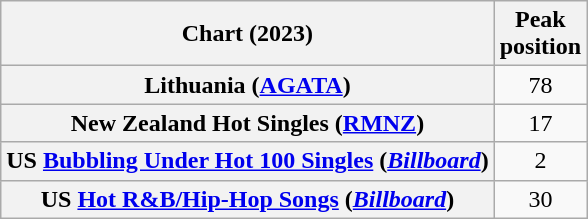<table class="wikitable sortable plainrowheaders" style="text-align:center">
<tr>
<th scope="col">Chart (2023)</th>
<th scope="col">Peak<br>position</th>
</tr>
<tr>
<th scope="row">Lithuania (<a href='#'>AGATA</a>)</th>
<td>78</td>
</tr>
<tr>
<th scope="row">New Zealand Hot Singles (<a href='#'>RMNZ</a>)</th>
<td>17</td>
</tr>
<tr>
<th scope="row">US <a href='#'>Bubbling Under Hot 100 Singles</a> (<em><a href='#'>Billboard</a></em>)</th>
<td>2</td>
</tr>
<tr>
<th scope="row">US <a href='#'>Hot R&B/Hip-Hop Songs</a> (<em><a href='#'>Billboard</a></em>)</th>
<td>30</td>
</tr>
</table>
